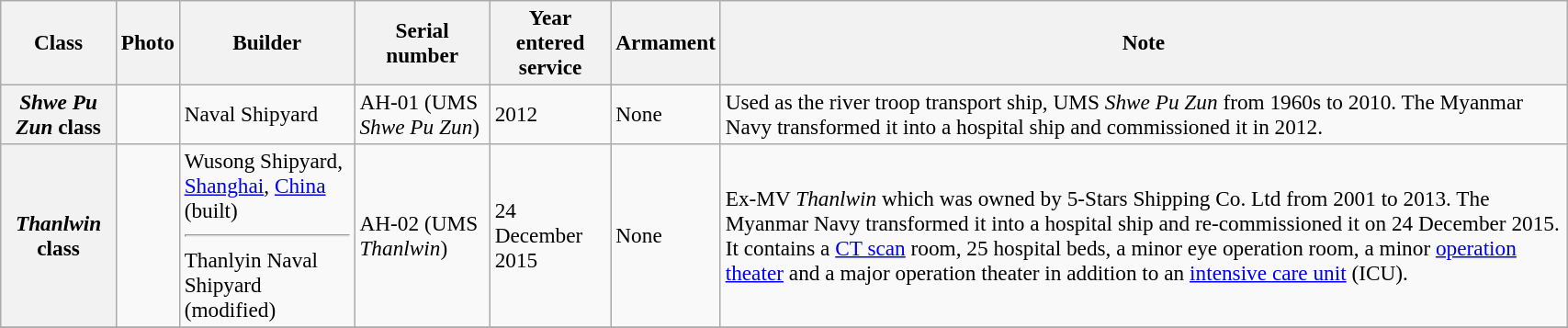<table class="wikitable" style="font-size:97%; width:90%">
<tr>
<th>Class</th>
<th>Photo</th>
<th width="120">Builder</th>
<th>Serial number</th>
<th>Year entered service</th>
<th>Armament</th>
<th>Note</th>
</tr>
<tr>
<th rowspan="1"><em>Shwe Pu Zun</em> class</th>
<td></td>
<td>Naval Shipyard </td>
<td>AH-01 (UMS <em>Shwe Pu Zun</em>)</td>
<td rowspan="1">2012</td>
<td rowspan="1">None</td>
<td>Used as the river troop transport ship, UMS <em>Shwe Pu Zun</em> from 1960s to 2010. The Myanmar Navy transformed it into a hospital ship and commissioned it in 2012.</td>
</tr>
<tr>
<th rowspan="1"><em>Thanlwin</em> class</th>
<td></td>
<td>Wusong Shipyard, <a href='#'>Shanghai</a>, <a href='#'>China</a>  (built) <hr> Thanlyin Naval Shipyard  (modified)</td>
<td>AH-02 (UMS <em>Thanlwin</em>)</td>
<td rowspan="1">24 December 2015</td>
<td rowspan="1">None</td>
<td>Ex-MV <em>Thanlwin</em> which was owned by 5-Stars Shipping Co. Ltd from 2001 to 2013. The Myanmar Navy transformed it into a hospital ship and re-commissioned it on 24 December 2015. It contains a <a href='#'>CT scan</a> room, 25 hospital beds, a minor eye operation room, a minor <a href='#'>operation theater</a> and a major operation theater in addition to an <a href='#'>intensive care unit</a> (ICU).</td>
</tr>
<tr>
</tr>
</table>
